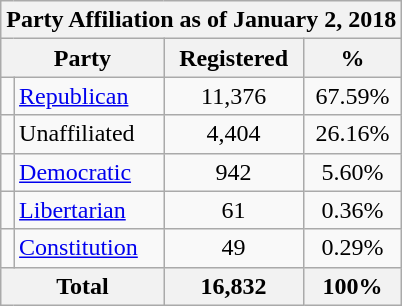<table class="wikitable float">
<tr>
<th colspan = 6>Party Affiliation as of January 2, 2018</th>
</tr>
<tr>
<th colspan = 2>Party</th>
<th>Registered</th>
<th>%</th>
</tr>
<tr>
<td></td>
<td><a href='#'>Republican</a></td>
<td style="text-align:center;">11,376</td>
<td style="text-align:center;">67.59%</td>
</tr>
<tr>
<td></td>
<td>Unaffiliated</td>
<td style="text-align:center;">4,404</td>
<td style="text-align:center;">26.16%</td>
</tr>
<tr>
<td></td>
<td><a href='#'>Democratic</a></td>
<td style="text-align:center;">942</td>
<td style="text-align:center;">5.60%</td>
</tr>
<tr>
<td></td>
<td><a href='#'>Libertarian</a></td>
<td style="text-align:center;">61</td>
<td style="text-align:center;">0.36%</td>
</tr>
<tr>
<td></td>
<td><a href='#'>Constitution</a></td>
<td style="text-align:center;">49</td>
<td style="text-align:center;">0.29%</td>
</tr>
<tr>
<th colspan="2">Total</th>
<th style="text-align:center;">16,832</th>
<th style="text-align:center;">100%</th>
</tr>
</table>
